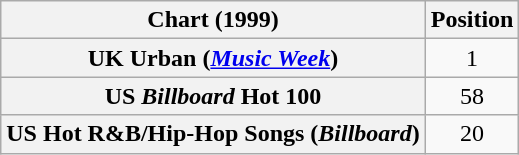<table class="wikitable sortable plainrowheaders" style="text-align:center">
<tr>
<th align="center">Chart (1999)</th>
<th align="center">Position</th>
</tr>
<tr>
<th scope="row">UK Urban (<em><a href='#'>Music Week</a></em>)</th>
<td align="center">1</td>
</tr>
<tr>
<th scope="row">US <em>Billboard</em> Hot 100</th>
<td align="center">58</td>
</tr>
<tr>
<th scope="row">US Hot R&B/Hip-Hop Songs (<em>Billboard</em>)</th>
<td align="center">20</td>
</tr>
</table>
